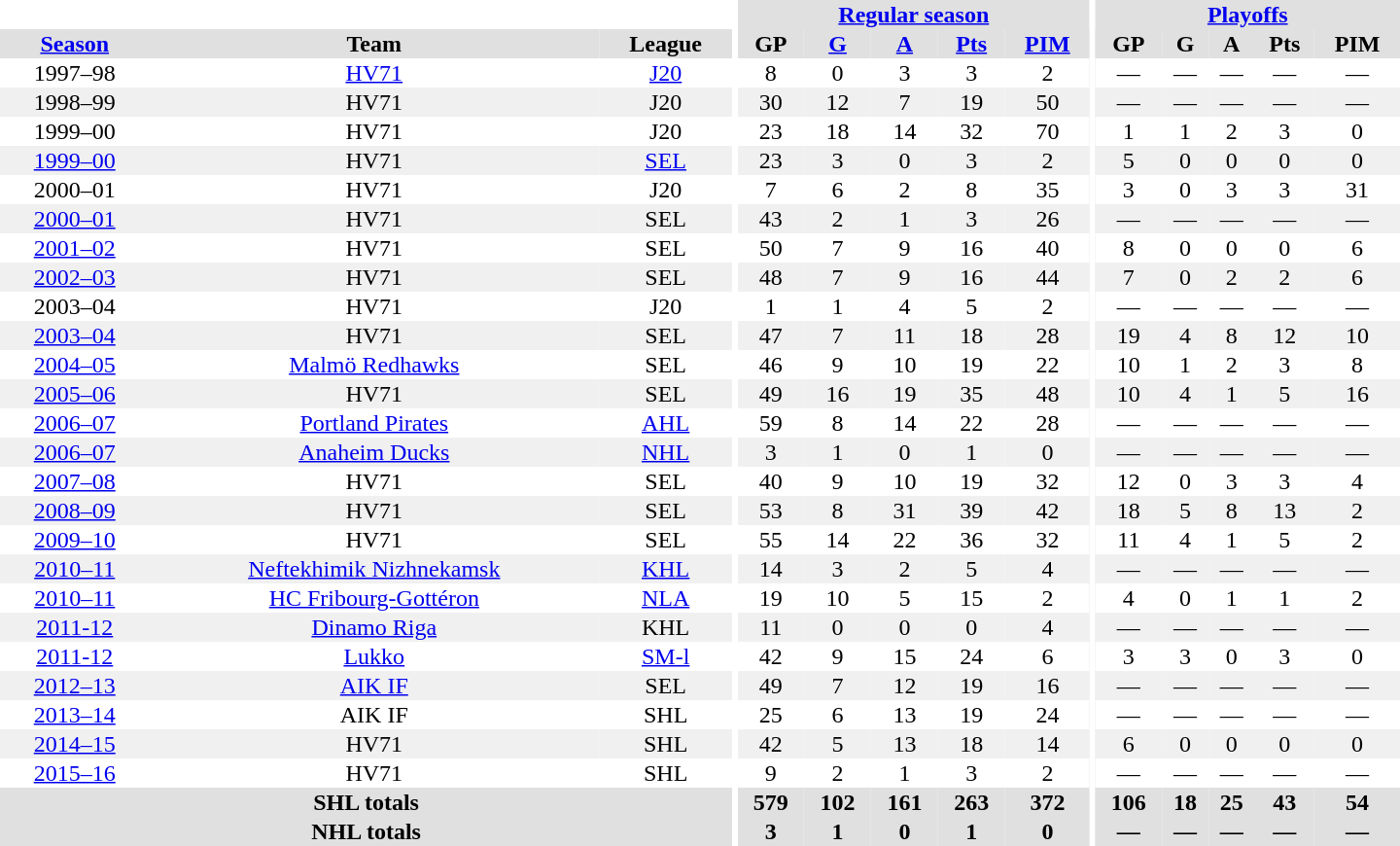<table border="0" cellpadding="1" cellspacing="0" style="text-align:center; width:60em">
<tr bgcolor="#e0e0e0">
<th colspan="3" bgcolor="#ffffff"></th>
<th rowspan="99" bgcolor="#ffffff"></th>
<th colspan="5"><a href='#'>Regular season</a></th>
<th rowspan="99" bgcolor="#ffffff"></th>
<th colspan="5"><a href='#'>Playoffs</a></th>
</tr>
<tr bgcolor="#e0e0e0">
<th><a href='#'>Season</a></th>
<th>Team</th>
<th>League</th>
<th>GP</th>
<th><a href='#'>G</a></th>
<th><a href='#'>A</a></th>
<th><a href='#'>Pts</a></th>
<th><a href='#'>PIM</a></th>
<th>GP</th>
<th>G</th>
<th>A</th>
<th>Pts</th>
<th>PIM</th>
</tr>
<tr>
<td>1997–98</td>
<td><a href='#'>HV71</a></td>
<td><a href='#'>J20</a></td>
<td>8</td>
<td>0</td>
<td>3</td>
<td>3</td>
<td>2</td>
<td>—</td>
<td>—</td>
<td>—</td>
<td>—</td>
<td>—</td>
</tr>
<tr bgcolor="#f0f0f0">
<td>1998–99</td>
<td>HV71</td>
<td>J20</td>
<td>30</td>
<td>12</td>
<td>7</td>
<td>19</td>
<td>50</td>
<td>—</td>
<td>—</td>
<td>—</td>
<td>—</td>
<td>—</td>
</tr>
<tr>
<td>1999–00</td>
<td>HV71</td>
<td>J20</td>
<td>23</td>
<td>18</td>
<td>14</td>
<td>32</td>
<td>70</td>
<td>1</td>
<td>1</td>
<td>2</td>
<td>3</td>
<td>0</td>
</tr>
<tr ALIGN="center" bgcolor="#f0f0f0">
<td><a href='#'>1999–00</a></td>
<td>HV71</td>
<td><a href='#'>SEL</a></td>
<td>23</td>
<td>3</td>
<td>0</td>
<td>3</td>
<td>2</td>
<td>5</td>
<td>0</td>
<td>0</td>
<td>0</td>
<td>0</td>
</tr>
<tr>
<td>2000–01</td>
<td>HV71</td>
<td>J20</td>
<td>7</td>
<td>6</td>
<td>2</td>
<td>8</td>
<td>35</td>
<td>3</td>
<td>0</td>
<td>3</td>
<td>3</td>
<td>31</td>
</tr>
<tr ALIGN="center" bgcolor="#f0f0f0">
<td><a href='#'>2000–01</a></td>
<td>HV71</td>
<td>SEL</td>
<td>43</td>
<td>2</td>
<td>1</td>
<td>3</td>
<td>26</td>
<td>—</td>
<td>—</td>
<td>—</td>
<td>—</td>
<td>—</td>
</tr>
<tr ALIGN="center">
<td><a href='#'>2001–02</a></td>
<td>HV71</td>
<td>SEL</td>
<td>50</td>
<td>7</td>
<td>9</td>
<td>16</td>
<td>40</td>
<td>8</td>
<td>0</td>
<td>0</td>
<td>0</td>
<td>6</td>
</tr>
<tr ALIGN="center" bgcolor="#f0f0f0">
<td><a href='#'>2002–03</a></td>
<td>HV71</td>
<td>SEL</td>
<td>48</td>
<td>7</td>
<td>9</td>
<td>16</td>
<td>44</td>
<td>7</td>
<td>0</td>
<td>2</td>
<td>2</td>
<td>6</td>
</tr>
<tr>
<td>2003–04</td>
<td>HV71</td>
<td>J20</td>
<td>1</td>
<td>1</td>
<td>4</td>
<td>5</td>
<td>2</td>
<td>—</td>
<td>—</td>
<td>—</td>
<td>—</td>
<td>—</td>
</tr>
<tr ALIGN="center" bgcolor="#f0f0f0">
<td><a href='#'>2003–04</a></td>
<td>HV71</td>
<td>SEL</td>
<td>47</td>
<td>7</td>
<td>11</td>
<td>18</td>
<td>28</td>
<td>19</td>
<td>4</td>
<td>8</td>
<td>12</td>
<td>10</td>
</tr>
<tr ALIGN="center">
<td><a href='#'>2004–05</a></td>
<td><a href='#'>Malmö Redhawks</a></td>
<td>SEL</td>
<td>46</td>
<td>9</td>
<td>10</td>
<td>19</td>
<td>22</td>
<td>10</td>
<td>1</td>
<td>2</td>
<td>3</td>
<td>8</td>
</tr>
<tr ALIGN="center"  bgcolor="#f0f0f0">
<td><a href='#'>2005–06</a></td>
<td>HV71</td>
<td>SEL</td>
<td>49</td>
<td>16</td>
<td>19</td>
<td>35</td>
<td>48</td>
<td>10</td>
<td>4</td>
<td>1</td>
<td>5</td>
<td>16</td>
</tr>
<tr ALIGN="center">
<td><a href='#'>2006–07</a></td>
<td><a href='#'>Portland Pirates</a></td>
<td><a href='#'>AHL</a></td>
<td>59</td>
<td>8</td>
<td>14</td>
<td>22</td>
<td>28</td>
<td>—</td>
<td>—</td>
<td>—</td>
<td>—</td>
<td>—</td>
</tr>
<tr ALIGN="center" bgcolor="#f0f0f0">
<td><a href='#'>2006–07</a></td>
<td><a href='#'>Anaheim Ducks</a></td>
<td><a href='#'>NHL</a></td>
<td>3</td>
<td>1</td>
<td>0</td>
<td>1</td>
<td>0</td>
<td>—</td>
<td>—</td>
<td>—</td>
<td>—</td>
<td>—</td>
</tr>
<tr ALIGN="center">
<td><a href='#'>2007–08</a></td>
<td>HV71</td>
<td>SEL</td>
<td>40</td>
<td>9</td>
<td>10</td>
<td>19</td>
<td>32</td>
<td>12</td>
<td>0</td>
<td>3</td>
<td>3</td>
<td>4</td>
</tr>
<tr ALIGN="center" bgcolor="#f0f0f0">
<td><a href='#'>2008–09</a></td>
<td>HV71</td>
<td>SEL</td>
<td>53</td>
<td>8</td>
<td>31</td>
<td>39</td>
<td>42</td>
<td>18</td>
<td>5</td>
<td>8</td>
<td>13</td>
<td>2</td>
</tr>
<tr ALIGN="center">
<td><a href='#'>2009–10</a></td>
<td>HV71</td>
<td>SEL</td>
<td>55</td>
<td>14</td>
<td>22</td>
<td>36</td>
<td>32</td>
<td>11</td>
<td>4</td>
<td>1</td>
<td>5</td>
<td>2</td>
</tr>
<tr ALIGN="center"   bgcolor="#f0f0f0">
<td><a href='#'>2010–11</a></td>
<td><a href='#'>Neftekhimik Nizhnekamsk</a></td>
<td><a href='#'>KHL</a></td>
<td>14</td>
<td>3</td>
<td>2</td>
<td>5</td>
<td>4</td>
<td>—</td>
<td>—</td>
<td>—</td>
<td>—</td>
<td>—</td>
</tr>
<tr ALIGN="center">
<td><a href='#'>2010–11</a></td>
<td><a href='#'>HC Fribourg-Gottéron</a></td>
<td><a href='#'>NLA</a></td>
<td>19</td>
<td>10</td>
<td>5</td>
<td>15</td>
<td>2</td>
<td>4</td>
<td>0</td>
<td>1</td>
<td>1</td>
<td>2</td>
</tr>
<tr ALIGN="center" bgcolor="#f0f0f0">
<td><a href='#'>2011-12</a></td>
<td><a href='#'>Dinamo Riga</a></td>
<td>KHL</td>
<td>11</td>
<td>0</td>
<td>0</td>
<td>0</td>
<td>4</td>
<td>—</td>
<td>—</td>
<td>—</td>
<td>—</td>
<td>—</td>
</tr>
<tr ALIGN="center">
<td><a href='#'>2011-12</a></td>
<td><a href='#'>Lukko</a></td>
<td><a href='#'>SM-l</a></td>
<td>42</td>
<td>9</td>
<td>15</td>
<td>24</td>
<td>6</td>
<td>3</td>
<td>3</td>
<td>0</td>
<td>3</td>
<td>0</td>
</tr>
<tr bgcolor="#f0f0f0">
<td><a href='#'>2012–13</a></td>
<td><a href='#'>AIK IF</a></td>
<td>SEL</td>
<td>49</td>
<td>7</td>
<td>12</td>
<td>19</td>
<td>16</td>
<td>—</td>
<td>—</td>
<td>—</td>
<td>—</td>
<td>—</td>
</tr>
<tr>
<td><a href='#'>2013–14</a></td>
<td>AIK IF</td>
<td>SHL</td>
<td>25</td>
<td>6</td>
<td>13</td>
<td>19</td>
<td>24</td>
<td>—</td>
<td>—</td>
<td>—</td>
<td>—</td>
<td>—</td>
</tr>
<tr bgcolor="#f0f0f0">
<td><a href='#'>2014–15</a></td>
<td>HV71</td>
<td>SHL</td>
<td>42</td>
<td>5</td>
<td>13</td>
<td>18</td>
<td>14</td>
<td>6</td>
<td>0</td>
<td>0</td>
<td>0</td>
<td>0</td>
</tr>
<tr>
<td><a href='#'>2015–16</a></td>
<td>HV71</td>
<td>SHL</td>
<td>9</td>
<td>2</td>
<td>1</td>
<td>3</td>
<td>2</td>
<td>—</td>
<td>—</td>
<td>—</td>
<td>—</td>
<td>—</td>
</tr>
<tr bgcolor="#e0e0e0">
<th colspan="3">SHL totals</th>
<th>579</th>
<th>102</th>
<th>161</th>
<th>263</th>
<th>372</th>
<th>106</th>
<th>18</th>
<th>25</th>
<th>43</th>
<th>54</th>
</tr>
<tr bgcolor="#e0e0e0">
<th colspan="3">NHL totals</th>
<th>3</th>
<th>1</th>
<th>0</th>
<th>1</th>
<th>0</th>
<th>—</th>
<th>—</th>
<th>—</th>
<th>—</th>
<th>—</th>
</tr>
</table>
